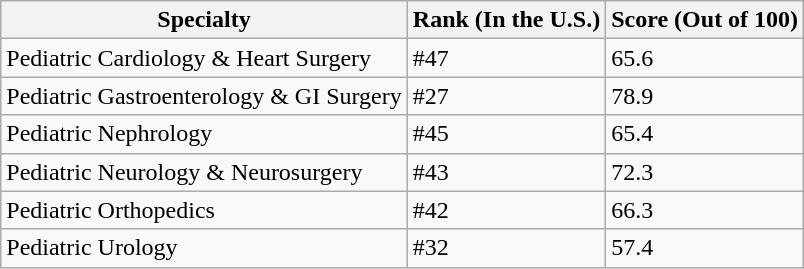<table class="wikitable">
<tr>
<th>Specialty</th>
<th>Rank (In the U.S.)</th>
<th>Score (Out of 100)</th>
</tr>
<tr>
<td>Pediatric Cardiology & Heart Surgery</td>
<td>#47</td>
<td>65.6</td>
</tr>
<tr>
<td>Pediatric Gastroenterology & GI Surgery</td>
<td>#27</td>
<td>78.9</td>
</tr>
<tr>
<td>Pediatric Nephrology</td>
<td>#45</td>
<td>65.4</td>
</tr>
<tr>
<td>Pediatric Neurology & Neurosurgery</td>
<td>#43</td>
<td>72.3</td>
</tr>
<tr>
<td>Pediatric Orthopedics</td>
<td>#42</td>
<td>66.3</td>
</tr>
<tr>
<td>Pediatric Urology</td>
<td>#32</td>
<td>57.4</td>
</tr>
</table>
